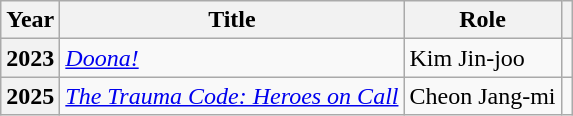<table class="wikitable plainrowheaders sortable">
<tr>
<th scope="col">Year</th>
<th scope="col">Title</th>
<th scope="col">Role</th>
<th scope="col" class="unsortable"></th>
</tr>
<tr>
<th scope="row">2023</th>
<td><em><a href='#'>Doona!</a></em></td>
<td>Kim Jin-joo</td>
<td style="text-align:center"></td>
</tr>
<tr>
<th scope="row">2025</th>
<td><em><a href='#'>The Trauma Code: Heroes on Call</a></em></td>
<td>Cheon Jang-mi</td>
<td style="text-align:center"></td>
</tr>
</table>
